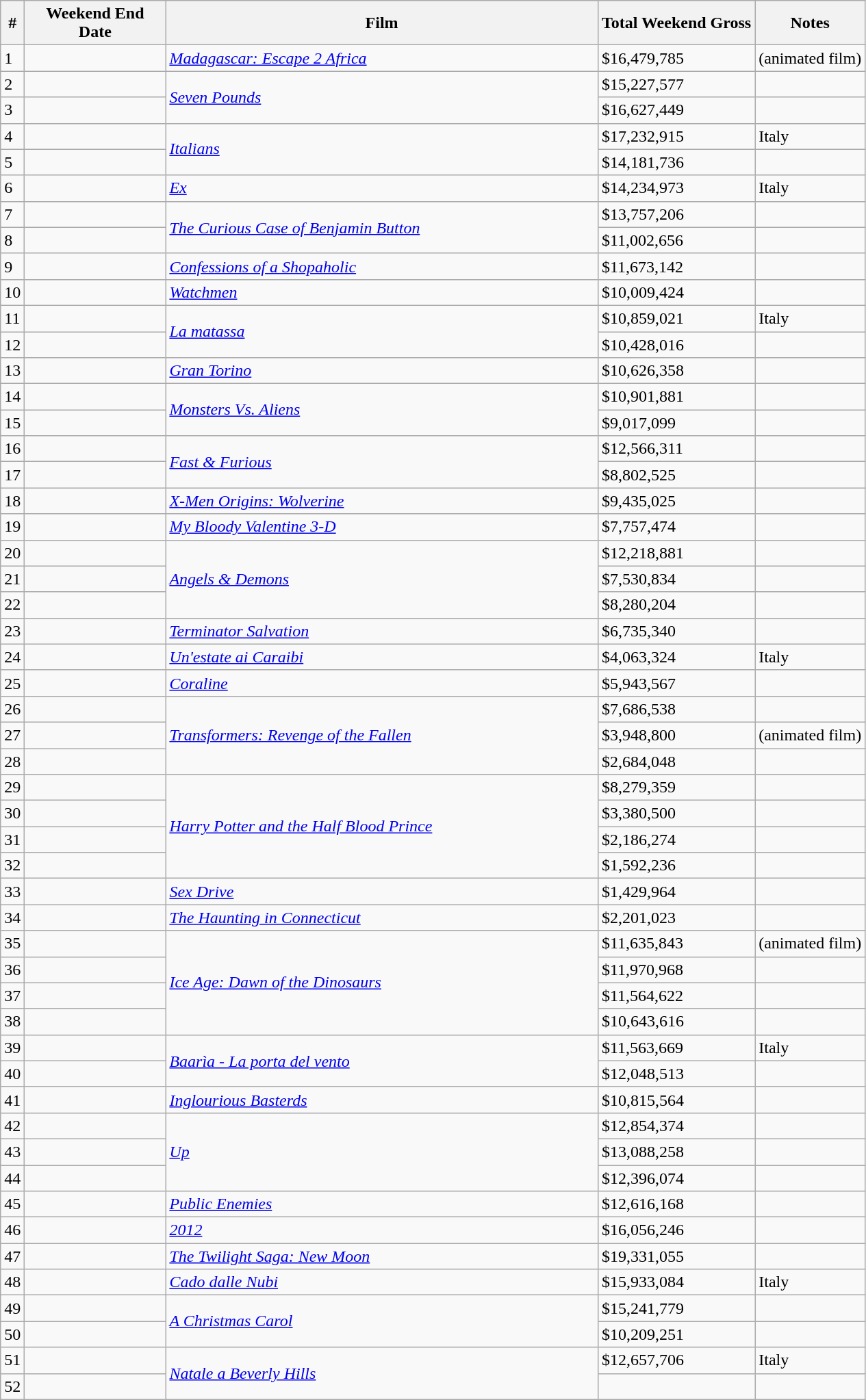<table class="wikitable sortable">
<tr>
<th abbr="Week">#</th>
<th abbr="Date" style="width:130px">Weekend End Date</th>
<th width="50%">Film</th>
<th abbr="Gross">Total Weekend Gross</th>
<th>Notes</th>
</tr>
<tr>
<td>1</td>
<td></td>
<td><em><a href='#'>Madagascar: Escape 2 Africa</a></em></td>
<td>$16,479,785</td>
<td>(animated film)</td>
</tr>
<tr>
<td>2</td>
<td></td>
<td rowspan="2"><em><a href='#'>Seven Pounds</a></em></td>
<td>$15,227,577</td>
<td></td>
</tr>
<tr>
<td>3</td>
<td></td>
<td>$16,627,449</td>
<td></td>
</tr>
<tr>
<td>4</td>
<td></td>
<td rowspan="2"><em><a href='#'>Italians</a></em></td>
<td>$17,232,915</td>
<td>Italy</td>
</tr>
<tr>
<td>5</td>
<td></td>
<td>$14,181,736</td>
<td></td>
</tr>
<tr>
<td>6</td>
<td></td>
<td><em><a href='#'>Ex</a></em></td>
<td>$14,234,973</td>
<td>Italy</td>
</tr>
<tr>
<td>7</td>
<td></td>
<td rowspan="2"><em><a href='#'>The Curious Case of Benjamin Button</a></em></td>
<td>$13,757,206</td>
<td></td>
</tr>
<tr>
<td>8</td>
<td></td>
<td>$11,002,656</td>
<td></td>
</tr>
<tr>
<td>9</td>
<td></td>
<td><em><a href='#'>Confessions of a Shopaholic</a></em></td>
<td>$11,673,142</td>
<td></td>
</tr>
<tr>
<td>10</td>
<td></td>
<td><em><a href='#'>Watchmen</a></em></td>
<td>$10,009,424</td>
<td></td>
</tr>
<tr>
<td>11</td>
<td></td>
<td rowspan="2"><em><a href='#'>La matassa</a></em></td>
<td>$10,859,021</td>
<td>Italy</td>
</tr>
<tr>
<td>12</td>
<td></td>
<td>$10,428,016</td>
<td></td>
</tr>
<tr>
<td>13</td>
<td></td>
<td><em><a href='#'>Gran Torino</a></em></td>
<td>$10,626,358</td>
<td></td>
</tr>
<tr>
<td>14</td>
<td></td>
<td rowspan="2"><em><a href='#'>Monsters Vs. Aliens</a></em></td>
<td>$10,901,881</td>
<td></td>
</tr>
<tr>
<td>15</td>
<td></td>
<td>$9,017,099</td>
<td></td>
</tr>
<tr>
<td>16</td>
<td></td>
<td rowspan="2"><em><a href='#'>Fast & Furious</a></em></td>
<td>$12,566,311</td>
<td></td>
</tr>
<tr>
<td>17</td>
<td></td>
<td>$8,802,525</td>
<td></td>
</tr>
<tr>
<td>18</td>
<td></td>
<td><em><a href='#'>X-Men Origins: Wolverine</a></em></td>
<td>$9,435,025</td>
<td></td>
</tr>
<tr>
<td>19</td>
<td></td>
<td><em><a href='#'>My Bloody Valentine 3-D</a></em></td>
<td>$7,757,474</td>
<td></td>
</tr>
<tr>
<td>20</td>
<td></td>
<td rowspan="3"><em><a href='#'>Angels & Demons</a></em></td>
<td>$12,218,881</td>
<td></td>
</tr>
<tr>
<td>21</td>
<td></td>
<td>$7,530,834</td>
<td></td>
</tr>
<tr>
<td>22</td>
<td></td>
<td>$8,280,204</td>
<td></td>
</tr>
<tr>
<td>23</td>
<td></td>
<td><em><a href='#'>Terminator Salvation</a></em></td>
<td>$6,735,340</td>
<td></td>
</tr>
<tr>
<td>24</td>
<td></td>
<td><em><a href='#'>Un'estate ai Caraibi</a></em></td>
<td>$4,063,324</td>
<td>Italy</td>
</tr>
<tr>
<td>25</td>
<td></td>
<td><em><a href='#'>Coraline</a></em></td>
<td>$5,943,567</td>
<td></td>
</tr>
<tr>
<td>26</td>
<td></td>
<td rowspan="3"><em><a href='#'>Transformers: Revenge of the Fallen</a></em></td>
<td>$7,686,538</td>
<td></td>
</tr>
<tr>
<td>27</td>
<td></td>
<td>$3,948,800</td>
<td>(animated film)</td>
</tr>
<tr>
<td>28</td>
<td></td>
<td>$2,684,048</td>
<td></td>
</tr>
<tr>
<td>29</td>
<td></td>
<td rowspan="4"><em><a href='#'>Harry Potter and the Half Blood Prince</a></em></td>
<td>$8,279,359</td>
<td></td>
</tr>
<tr>
<td>30</td>
<td></td>
<td>$3,380,500</td>
<td></td>
</tr>
<tr>
<td>31</td>
<td></td>
<td>$2,186,274</td>
<td></td>
</tr>
<tr>
<td>32</td>
<td></td>
<td>$1,592,236</td>
<td></td>
</tr>
<tr>
<td>33</td>
<td></td>
<td><em><a href='#'>Sex Drive</a></em></td>
<td>$1,429,964</td>
<td></td>
</tr>
<tr>
<td>34</td>
<td></td>
<td><em><a href='#'>The Haunting in Connecticut</a></em></td>
<td>$2,201,023</td>
<td></td>
</tr>
<tr>
<td>35</td>
<td></td>
<td rowspan="4"><em><a href='#'>Ice Age: Dawn of the Dinosaurs</a></em></td>
<td>$11,635,843</td>
<td>(animated film)</td>
</tr>
<tr>
<td>36</td>
<td></td>
<td>$11,970,968</td>
<td></td>
</tr>
<tr>
<td>37</td>
<td></td>
<td>$11,564,622</td>
<td></td>
</tr>
<tr>
<td>38</td>
<td></td>
<td>$10,643,616</td>
<td></td>
</tr>
<tr>
<td>39</td>
<td></td>
<td rowspan="2"><em><a href='#'>Baarìa - La porta del vento</a></em></td>
<td>$11,563,669</td>
<td>Italy</td>
</tr>
<tr>
<td>40</td>
<td></td>
<td>$12,048,513</td>
<td></td>
</tr>
<tr>
<td>41</td>
<td></td>
<td><em><a href='#'>Inglourious Basterds</a></em></td>
<td>$10,815,564</td>
<td></td>
</tr>
<tr>
<td>42</td>
<td></td>
<td rowspan="3"><em><a href='#'>Up</a></em></td>
<td>$12,854,374</td>
<td></td>
</tr>
<tr>
<td>43</td>
<td></td>
<td>$13,088,258</td>
<td></td>
</tr>
<tr>
<td>44</td>
<td></td>
<td>$12,396,074</td>
<td></td>
</tr>
<tr>
<td>45</td>
<td></td>
<td><em><a href='#'>Public Enemies</a></em></td>
<td>$12,616,168</td>
<td></td>
</tr>
<tr>
<td>46</td>
<td></td>
<td><em><a href='#'>2012</a></em></td>
<td>$16,056,246</td>
<td></td>
</tr>
<tr>
<td>47</td>
<td></td>
<td><em><a href='#'>The Twilight Saga: New Moon</a></em></td>
<td>$19,331,055</td>
<td></td>
</tr>
<tr>
<td>48</td>
<td></td>
<td><em><a href='#'>Cado dalle Nubi</a></em></td>
<td>$15,933,084</td>
<td>Italy</td>
</tr>
<tr>
<td>49</td>
<td></td>
<td rowspan="2"><em><a href='#'>A Christmas Carol</a></em></td>
<td>$15,241,779</td>
<td></td>
</tr>
<tr>
<td>50</td>
<td></td>
<td>$10,209,251</td>
<td></td>
</tr>
<tr>
<td>51</td>
<td></td>
<td rowspan="2"><em><a href='#'>Natale a Beverly Hills</a></em></td>
<td>$12,657,706</td>
<td>Italy</td>
</tr>
<tr>
<td>52</td>
<td></td>
<td></td>
<td></td>
</tr>
</table>
